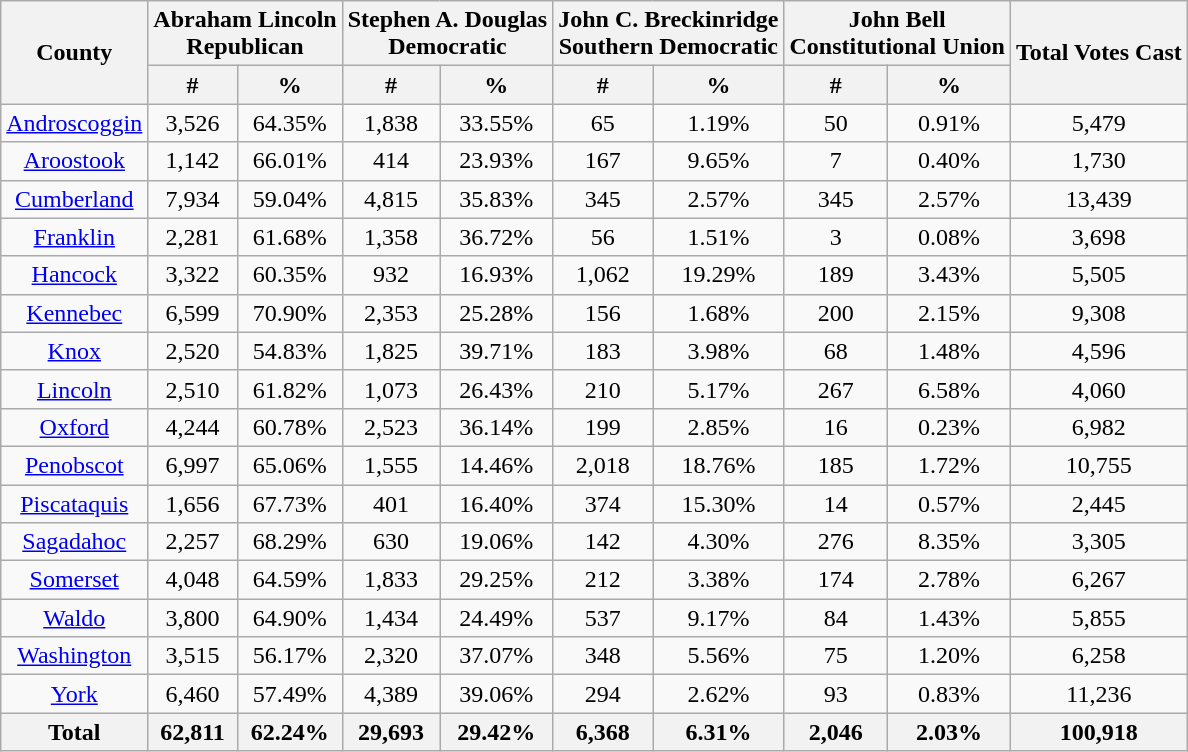<table class="wikitable sortable">
<tr>
<th rowspan="2">County</th>
<th colspan="2">Abraham Lincoln<br>Republican</th>
<th colspan="2">Stephen A. Douglas<br>Democratic</th>
<th colspan="2">John C. Breckinridge<br>Southern Democratic</th>
<th colspan="2">John Bell<br>Constitutional Union</th>
<th rowspan="2">Total Votes Cast</th>
</tr>
<tr style="text-align:center;">
<th>#</th>
<th>%</th>
<th>#</th>
<th>%</th>
<th>#</th>
<th>%</th>
<th>#</th>
<th>%</th>
</tr>
<tr style="text-align:center;">
<td><a href='#'>Androscoggin</a></td>
<td>3,526</td>
<td>64.35%</td>
<td>1,838</td>
<td>33.55%</td>
<td>65</td>
<td>1.19%</td>
<td>50</td>
<td>0.91%</td>
<td>5,479</td>
</tr>
<tr style="text-align:center;">
<td><a href='#'>Aroostook</a></td>
<td>1,142</td>
<td>66.01%</td>
<td>414</td>
<td>23.93%</td>
<td>167</td>
<td>9.65%</td>
<td>7</td>
<td>0.40%</td>
<td>1,730</td>
</tr>
<tr style="text-align:center;">
<td><a href='#'>Cumberland</a></td>
<td>7,934</td>
<td>59.04%</td>
<td>4,815</td>
<td>35.83%</td>
<td>345</td>
<td>2.57%</td>
<td>345</td>
<td>2.57%</td>
<td>13,439</td>
</tr>
<tr style="text-align:center;">
<td><a href='#'>Franklin</a></td>
<td>2,281</td>
<td>61.68%</td>
<td>1,358</td>
<td>36.72%</td>
<td>56</td>
<td>1.51%</td>
<td>3</td>
<td>0.08%</td>
<td>3,698</td>
</tr>
<tr style="text-align:center;">
<td><a href='#'>Hancock</a></td>
<td>3,322</td>
<td>60.35%</td>
<td>932</td>
<td>16.93%</td>
<td>1,062</td>
<td>19.29%</td>
<td>189</td>
<td>3.43%</td>
<td>5,505</td>
</tr>
<tr style="text-align:center;">
<td><a href='#'>Kennebec</a></td>
<td>6,599</td>
<td>70.90%</td>
<td>2,353</td>
<td>25.28%</td>
<td>156</td>
<td>1.68%</td>
<td>200</td>
<td>2.15%</td>
<td>9,308</td>
</tr>
<tr style="text-align:center;">
<td><a href='#'>Knox</a></td>
<td>2,520</td>
<td>54.83%</td>
<td>1,825</td>
<td>39.71%</td>
<td>183</td>
<td>3.98%</td>
<td>68</td>
<td>1.48%</td>
<td>4,596</td>
</tr>
<tr style="text-align:center;">
<td><a href='#'>Lincoln</a></td>
<td>2,510</td>
<td>61.82%</td>
<td>1,073</td>
<td>26.43%</td>
<td>210</td>
<td>5.17%</td>
<td>267</td>
<td>6.58%</td>
<td>4,060</td>
</tr>
<tr style="text-align:center;">
<td><a href='#'>Oxford</a></td>
<td>4,244</td>
<td>60.78%</td>
<td>2,523</td>
<td>36.14%</td>
<td>199</td>
<td>2.85%</td>
<td>16</td>
<td>0.23%</td>
<td>6,982</td>
</tr>
<tr style="text-align:center;">
<td><a href='#'>Penobscot</a></td>
<td>6,997</td>
<td>65.06%</td>
<td>1,555</td>
<td>14.46%</td>
<td>2,018</td>
<td>18.76%</td>
<td>185</td>
<td>1.72%</td>
<td>10,755</td>
</tr>
<tr style="text-align:center;">
<td><a href='#'>Piscataquis</a></td>
<td>1,656</td>
<td>67.73%</td>
<td>401</td>
<td>16.40%</td>
<td>374</td>
<td>15.30%</td>
<td>14</td>
<td>0.57%</td>
<td>2,445</td>
</tr>
<tr style="text-align:center;">
<td><a href='#'>Sagadahoc</a></td>
<td>2,257</td>
<td>68.29%</td>
<td>630</td>
<td>19.06%</td>
<td>142</td>
<td>4.30%</td>
<td>276</td>
<td>8.35%</td>
<td>3,305</td>
</tr>
<tr style="text-align:center;">
<td><a href='#'>Somerset</a></td>
<td>4,048</td>
<td>64.59%</td>
<td>1,833</td>
<td>29.25%</td>
<td>212</td>
<td>3.38%</td>
<td>174</td>
<td>2.78%</td>
<td>6,267</td>
</tr>
<tr style="text-align:center;">
<td><a href='#'>Waldo</a></td>
<td>3,800</td>
<td>64.90%</td>
<td>1,434</td>
<td>24.49%</td>
<td>537</td>
<td>9.17%</td>
<td>84</td>
<td>1.43%</td>
<td>5,855</td>
</tr>
<tr style="text-align:center;">
<td><a href='#'>Washington</a></td>
<td>3,515</td>
<td>56.17%</td>
<td>2,320</td>
<td>37.07%</td>
<td>348</td>
<td>5.56%</td>
<td>75</td>
<td>1.20%</td>
<td>6,258</td>
</tr>
<tr style="text-align:center;">
<td><a href='#'>York</a></td>
<td>6,460</td>
<td>57.49%</td>
<td>4,389</td>
<td>39.06%</td>
<td>294</td>
<td>2.62%</td>
<td>93</td>
<td>0.83%</td>
<td>11,236</td>
</tr>
<tr style="text-align:center;">
<th>Total</th>
<th>62,811</th>
<th>62.24%</th>
<th>29,693</th>
<th>29.42%</th>
<th>6,368</th>
<th>6.31%</th>
<th>2,046</th>
<th>2.03%</th>
<th>100,918</th>
</tr>
</table>
